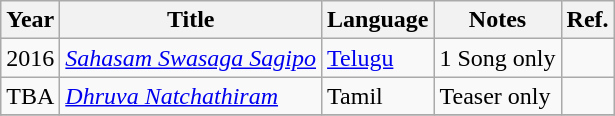<table class="wikitable sortable">
<tr>
<th>Year</th>
<th>Title</th>
<th>Language</th>
<th class="unsortable">Notes</th>
<th>Ref.</th>
</tr>
<tr>
<td>2016</td>
<td><em><a href='#'>Sahasam Swasaga Sagipo</a></em></td>
<td><a href='#'>Telugu</a></td>
<td>1 Song only</td>
<td></td>
</tr>
<tr>
<td>TBA</td>
<td><em><a href='#'>Dhruva Natchathiram</a></em></td>
<td>Tamil</td>
<td>Teaser only</td>
<td></td>
</tr>
<tr>
</tr>
</table>
